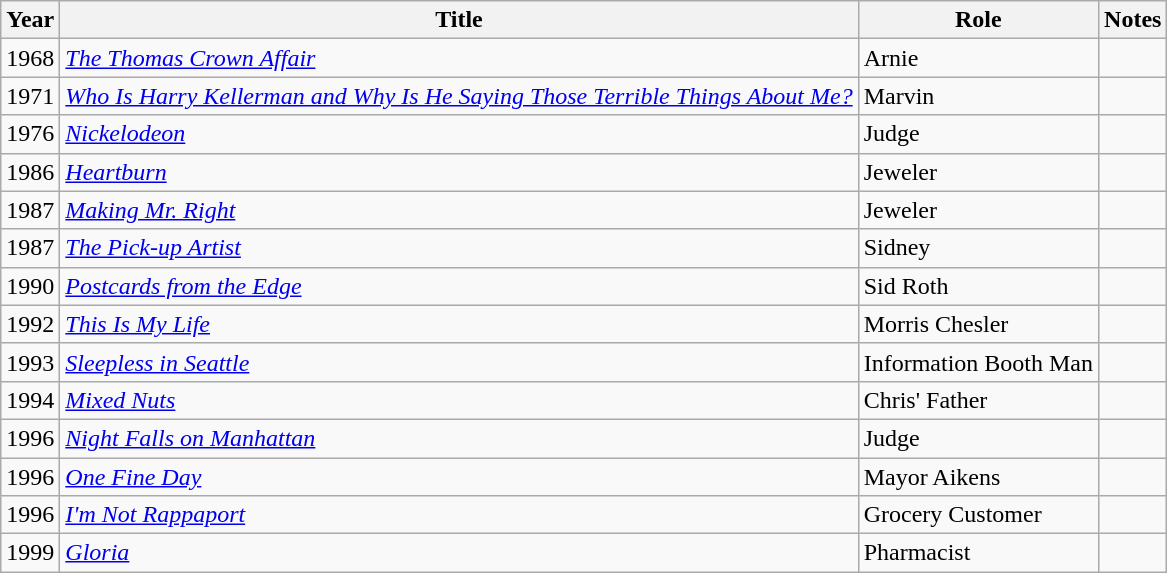<table class="wikitable">
<tr>
<th>Year</th>
<th>Title</th>
<th>Role</th>
<th>Notes</th>
</tr>
<tr>
<td>1968</td>
<td><em><a href='#'>The Thomas Crown Affair</a></em></td>
<td>Arnie</td>
<td></td>
</tr>
<tr>
<td>1971</td>
<td><em><a href='#'>Who Is Harry Kellerman and Why Is He Saying Those Terrible Things About Me?</a></em></td>
<td>Marvin</td>
<td></td>
</tr>
<tr>
<td>1976</td>
<td><em><a href='#'>Nickelodeon</a></em></td>
<td>Judge</td>
<td></td>
</tr>
<tr>
<td>1986</td>
<td><em><a href='#'>Heartburn</a></em></td>
<td>Jeweler</td>
<td></td>
</tr>
<tr>
<td>1987</td>
<td><em><a href='#'>Making Mr. Right</a></em></td>
<td>Jeweler</td>
<td></td>
</tr>
<tr>
<td>1987</td>
<td><em><a href='#'>The Pick-up Artist</a></em></td>
<td>Sidney</td>
<td></td>
</tr>
<tr>
<td>1990</td>
<td><em><a href='#'>Postcards from the Edge</a></em></td>
<td>Sid Roth</td>
<td></td>
</tr>
<tr>
<td>1992</td>
<td><em><a href='#'>This Is My Life</a></em></td>
<td>Morris Chesler</td>
<td></td>
</tr>
<tr>
<td>1993</td>
<td><em><a href='#'>Sleepless in Seattle</a></em></td>
<td>Information Booth Man</td>
<td></td>
</tr>
<tr>
<td>1994</td>
<td><em><a href='#'>Mixed Nuts</a></em></td>
<td>Chris' Father</td>
<td></td>
</tr>
<tr>
<td>1996</td>
<td><em><a href='#'>Night Falls on Manhattan</a></em></td>
<td>Judge</td>
<td></td>
</tr>
<tr>
<td>1996</td>
<td><em><a href='#'>One Fine Day</a></em></td>
<td>Mayor Aikens</td>
<td></td>
</tr>
<tr>
<td>1996</td>
<td><em><a href='#'>I'm Not Rappaport</a></em></td>
<td>Grocery Customer</td>
<td></td>
</tr>
<tr>
<td>1999</td>
<td><em><a href='#'>Gloria</a></em></td>
<td>Pharmacist</td>
<td></td>
</tr>
</table>
